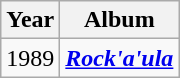<table class="wikitable">
<tr>
<th>Year</th>
<th>Album</th>
</tr>
<tr>
<td>1989</td>
<td><strong><em><a href='#'>Rock'a'ula</a></em></strong></td>
</tr>
</table>
